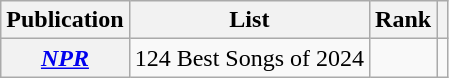<table class="wikitable sortable plainrowheaders">
<tr>
<th scope="col">Publication</th>
<th scope="col">List</th>
<th scope="col">Rank</th>
<th scope="col"></th>
</tr>
<tr>
<th scope="row"><em><a href='#'>NPR</a></em></th>
<td>124 Best Songs of 2024</td>
<td></td>
<td style="text-align: center;"></td>
</tr>
</table>
